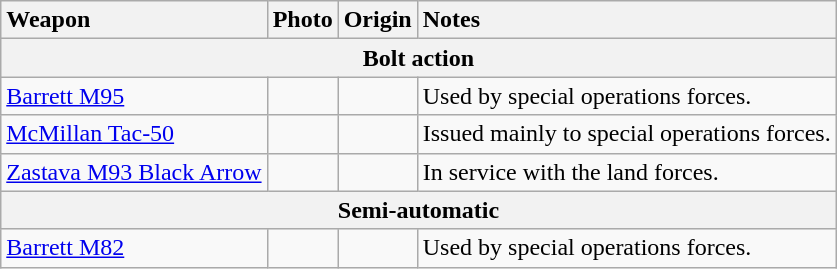<table class="wikitable">
<tr>
<th style="text-align: left;">Weapon</th>
<th style="text-align: left;">Photo</th>
<th style="text-align: left;">Origin</th>
<th style="text-align: left;">Notes</th>
</tr>
<tr>
<th colspan="4">Bolt action</th>
</tr>
<tr>
<td><a href='#'>Barrett M95</a></td>
<td></td>
<td></td>
<td>Used by special operations forces.</td>
</tr>
<tr>
<td><a href='#'>McMillan Tac-50</a></td>
<td></td>
<td></td>
<td>Issued mainly to special operations forces.</td>
</tr>
<tr>
<td><a href='#'>Zastava M93 Black Arrow</a></td>
<td></td>
<td></td>
<td>In service with the land forces.</td>
</tr>
<tr>
<th colspan="4">Semi-automatic</th>
</tr>
<tr>
<td><a href='#'>Barrett M82</a></td>
<td></td>
<td></td>
<td>Used by special operations forces.</td>
</tr>
</table>
